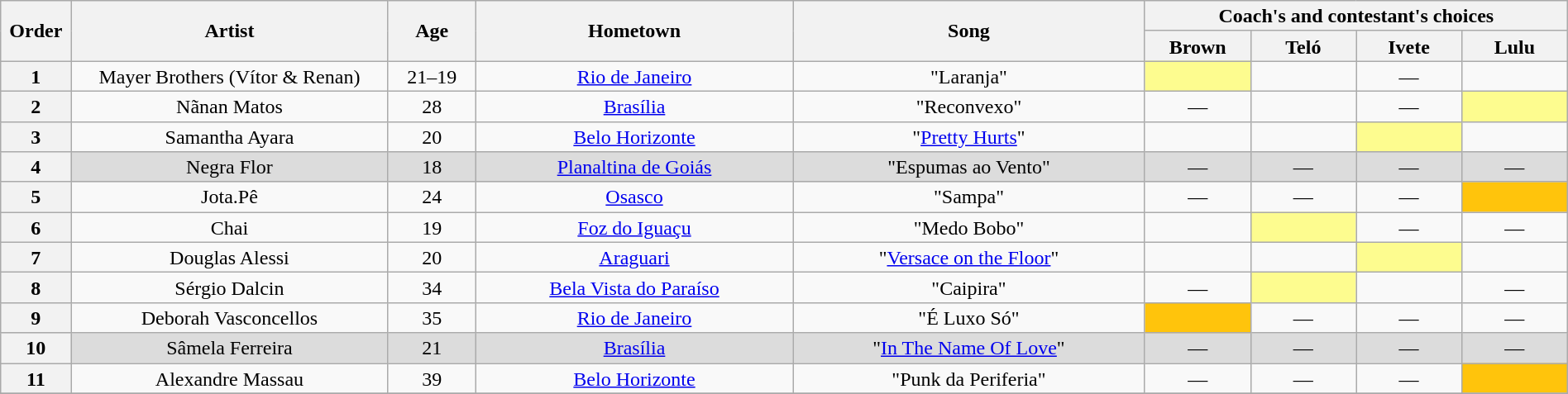<table class="wikitable" style="text-align:center; line-height:17px; width:100%;">
<tr>
<th scope="col" rowspan=2 width="04%">Order</th>
<th scope="col" rowspan=2 width="18%">Artist</th>
<th scope="col" rowspan=2 width="05%">Age</th>
<th scope="col" rowspan=2 width="18%">Hometown</th>
<th scope="col" rowspan=2 width="20%">Song</th>
<th scope="col" colspan=4 width="24%">Coach's and contestant's choices</th>
</tr>
<tr>
<th width="06%">Brown</th>
<th width="06%">Teló</th>
<th width="06%">Ivete</th>
<th width="06%">Lulu</th>
</tr>
<tr>
<th>1</th>
<td>Mayer Brothers (Vítor & Renan)</td>
<td>21–19</td>
<td><a href='#'>Rio de Janeiro</a></td>
<td>"Laranja"</td>
<td bgcolor=FDFC8F><strong></strong></td>
<td><strong></strong></td>
<td>—</td>
<td><strong></strong></td>
</tr>
<tr>
<th>2</th>
<td>Nãnan Matos</td>
<td>28</td>
<td><a href='#'>Brasília</a></td>
<td>"Reconvexo"</td>
<td>—</td>
<td><strong></strong></td>
<td>—</td>
<td bgcolor=FDFC8F><strong></strong></td>
</tr>
<tr>
<th>3</th>
<td>Samantha Ayara </td>
<td>20</td>
<td><a href='#'>Belo Horizonte</a></td>
<td>"<a href='#'>Pretty Hurts</a>"</td>
<td><strong></strong></td>
<td><strong></strong></td>
<td bgcolor=FDFC8F><strong></strong></td>
<td><strong></strong></td>
</tr>
<tr bgcolor=DCDCDC>
<th>4</th>
<td>Negra Flor</td>
<td>18</td>
<td><a href='#'>Planaltina de Goiás</a></td>
<td>"Espumas ao Vento"</td>
<td>—</td>
<td>—</td>
<td>—</td>
<td>—</td>
</tr>
<tr>
<th>5</th>
<td>Jota.Pê</td>
<td>24</td>
<td><a href='#'>Osasco</a></td>
<td>"Sampa"</td>
<td>—</td>
<td>—</td>
<td>—</td>
<td bgcolor=FFC40C><strong></strong></td>
</tr>
<tr>
<th>6</th>
<td>Chai</td>
<td>19</td>
<td><a href='#'>Foz do Iguaçu</a></td>
<td>"Medo Bobo"</td>
<td><strong></strong></td>
<td bgcolor=FDFC8F><strong></strong></td>
<td>—</td>
<td>—</td>
</tr>
<tr>
<th>7</th>
<td>Douglas Alessi</td>
<td>20</td>
<td><a href='#'>Araguari</a></td>
<td>"<a href='#'>Versace on the Floor</a>"</td>
<td><strong></strong></td>
<td><strong></strong></td>
<td bgcolor=FDFC8F><strong></strong></td>
<td><strong></strong></td>
</tr>
<tr>
<th>8</th>
<td>Sérgio Dalcin</td>
<td>34</td>
<td><a href='#'>Bela Vista do Paraíso</a></td>
<td>"Caipira"</td>
<td>—</td>
<td bgcolor=FDFC8F><strong></strong></td>
<td><strong></strong></td>
<td>—</td>
</tr>
<tr>
<th>9</th>
<td>Deborah Vasconcellos</td>
<td>35</td>
<td><a href='#'>Rio de Janeiro</a></td>
<td>"É Luxo Só"</td>
<td bgcolor=FFC40C><strong></strong></td>
<td>—</td>
<td>—</td>
<td>—</td>
</tr>
<tr bgcolor=DCDCDC>
<th>10</th>
<td>Sâmela Ferreira</td>
<td>21</td>
<td><a href='#'>Brasília</a></td>
<td>"<a href='#'>In The Name Of Love</a>"</td>
<td>—</td>
<td>—</td>
<td>—</td>
<td>—</td>
</tr>
<tr>
<th>11</th>
<td>Alexandre Massau</td>
<td>39</td>
<td><a href='#'>Belo Horizonte</a></td>
<td>"Punk da Periferia"</td>
<td>—</td>
<td>—</td>
<td>—</td>
<td bgcolor=FFC40C><strong></strong></td>
</tr>
<tr>
</tr>
</table>
